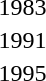<table>
<tr style="vertical-align:top;">
<td>1983<br></td>
<td></td>
<td></td>
<td></td>
</tr>
<tr style="vertical-align:top;">
<td>1991<br></td>
<td></td>
<td></td>
<td></td>
</tr>
<tr style="vertical-align:top;">
<td>1995<br></td>
<td></td>
<td></td>
<td></td>
</tr>
</table>
